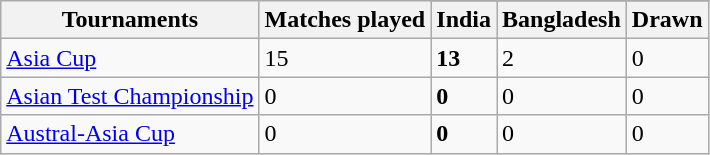<table class="wikitable">
<tr>
<th rowspan=2>Tournaments</th>
<th rowspan=2>Matches played</th>
</tr>
<tr>
<th>India</th>
<th>Bangladesh</th>
<th>Drawn</th>
</tr>
<tr>
<td><a href='#'>Asia Cup</a></td>
<td>15</td>
<td><strong> 13</strong></td>
<td>2</td>
<td>0</td>
</tr>
<tr>
<td><a href='#'>Asian Test Championship</a></td>
<td>0</td>
<td><strong>0</strong></td>
<td>0</td>
<td>0</td>
</tr>
<tr>
<td><a href='#'>Austral-Asia Cup</a></td>
<td>0</td>
<td><strong> 0</strong></td>
<td>0</td>
<td>0</td>
</tr>
</table>
